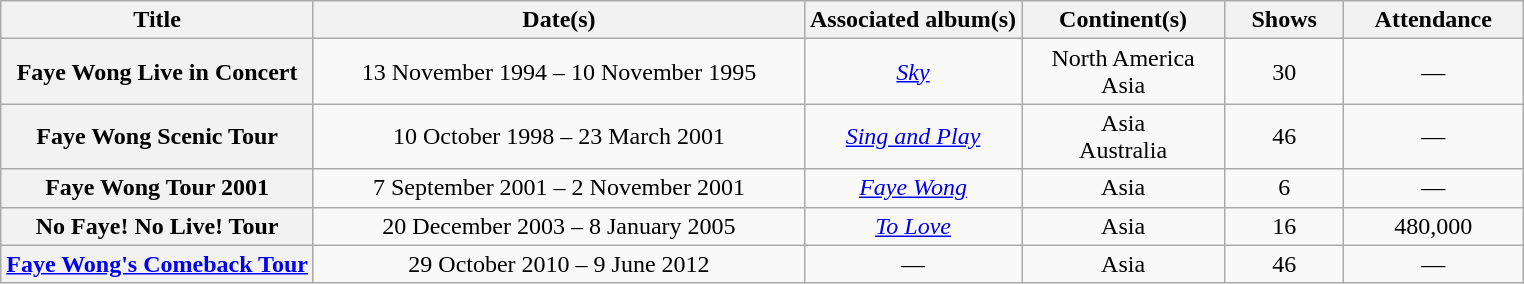<table class="wikitable plainrowheaders" style="text-align:center">
<tr>
<th>Title</th>
<th style="width:20em">Date(s)</th>
<th>Associated album(s)</th>
<th style="width:8em">Continent(s)</th>
<th style="width:4.5em">Shows</th>
<th style="width:7em">Attendance</th>
</tr>
<tr>
<th scope="row">Faye Wong Live in Concert</th>
<td>13 November 1994 – 10 November 1995</td>
<td><em><a href='#'>Sky</a></em></td>
<td>North America<br>Asia</td>
<td>30</td>
<td>—</td>
</tr>
<tr>
<th scope="row">Faye Wong Scenic Tour</th>
<td>10 October 1998 – 23 March 2001</td>
<td><em><a href='#'>Sing and Play</a></em></td>
<td>Asia<br>Australia</td>
<td>46</td>
<td>—</td>
</tr>
<tr>
<th scope="row">Faye Wong Tour 2001</th>
<td>7 September 2001 – 2 November 2001</td>
<td><em><a href='#'>Faye Wong</a></em></td>
<td>Asia</td>
<td>6</td>
<td>—</td>
</tr>
<tr>
<th scope="row">No Faye! No Live! Tour</th>
<td>20 December 2003 – 8 January 2005</td>
<td><em><a href='#'>To Love</a></em></td>
<td>Asia</td>
<td>16</td>
<td>480,000</td>
</tr>
<tr>
<th scope="row"><a href='#'>Faye Wong's Comeback Tour</a></th>
<td>29 October 2010 – 9 June 2012</td>
<td>—</td>
<td>Asia</td>
<td>46</td>
<td>—</td>
</tr>
</table>
